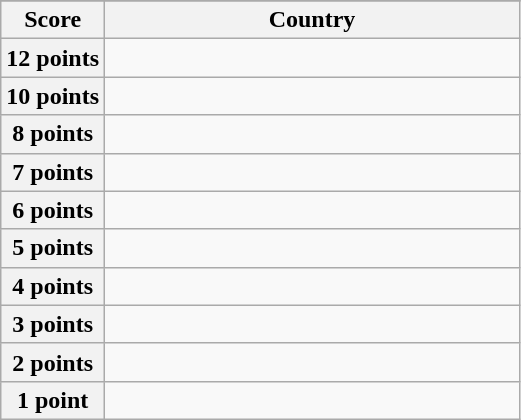<table class="wikitable">
<tr>
</tr>
<tr>
<th scope="col" width="20%">Score</th>
<th scope="col">Country</th>
</tr>
<tr>
<th scope="row">12 points</th>
<td></td>
</tr>
<tr>
<th scope="row">10 points</th>
<td></td>
</tr>
<tr>
<th scope="row">8 points</th>
<td></td>
</tr>
<tr>
<th scope="row">7 points</th>
<td></td>
</tr>
<tr>
<th scope="row">6 points</th>
<td></td>
</tr>
<tr>
<th scope="row">5 points</th>
<td></td>
</tr>
<tr>
<th scope="row">4 points</th>
<td></td>
</tr>
<tr>
<th scope="row">3 points</th>
<td></td>
</tr>
<tr>
<th scope="row">2 points</th>
<td></td>
</tr>
<tr>
<th scope="row">1 point</th>
<td></td>
</tr>
</table>
